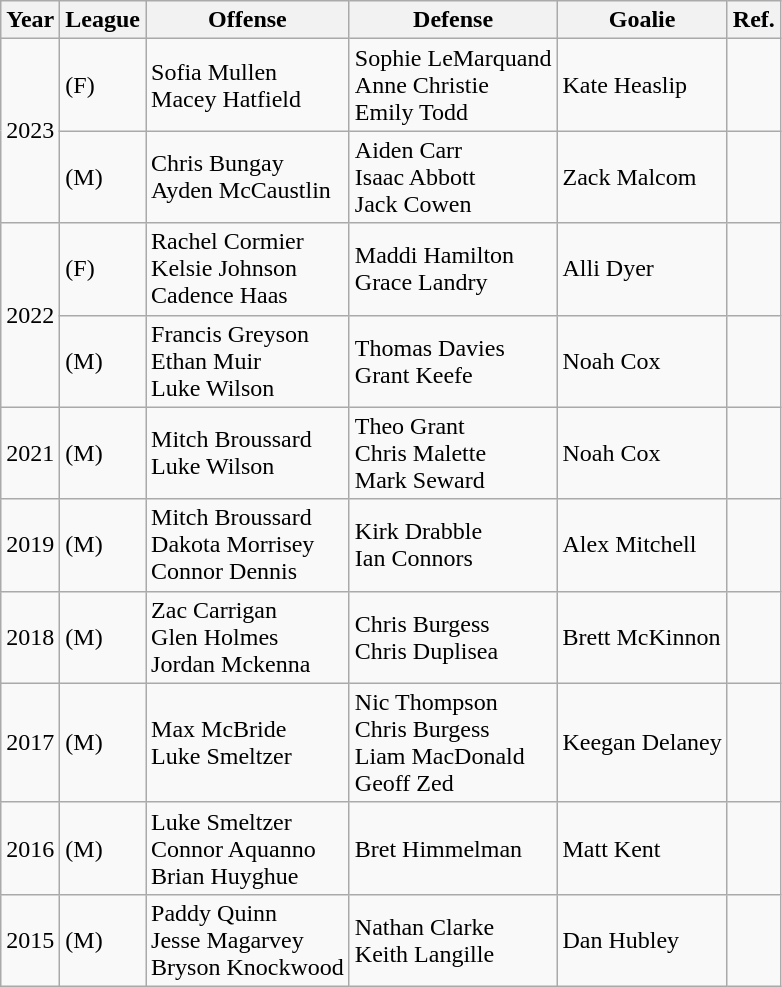<table class="wikitable">
<tr>
<th>Year</th>
<th>League</th>
<th>Offense</th>
<th>Defense</th>
<th>Goalie</th>
<th>Ref.</th>
</tr>
<tr>
<td rowspan="2">2023</td>
<td>(F)</td>
<td>Sofia Mullen<br>Macey Hatfield</td>
<td>Sophie LeMarquand<br>Anne Christie<br>Emily Todd</td>
<td>Kate Heaslip</td>
<td></td>
</tr>
<tr>
<td>(M)</td>
<td>Chris Bungay<br>Ayden McCaustlin</td>
<td>Aiden Carr<br>Isaac Abbott<br>Jack Cowen</td>
<td>Zack Malcom</td>
<td></td>
</tr>
<tr>
<td rowspan="2">2022</td>
<td>(F)</td>
<td>Rachel Cormier<br>Kelsie Johnson<br>Cadence Haas</td>
<td>Maddi Hamilton<br>Grace Landry</td>
<td>Alli Dyer</td>
<td></td>
</tr>
<tr>
<td>(M)</td>
<td>Francis Greyson<br>Ethan Muir<br>Luke Wilson</td>
<td>Thomas Davies<br>Grant Keefe</td>
<td>Noah Cox</td>
<td></td>
</tr>
<tr>
<td>2021</td>
<td>(M)</td>
<td>Mitch Broussard<br>Luke Wilson</td>
<td>Theo Grant<br>Chris Malette<br>Mark Seward</td>
<td>Noah Cox</td>
<td></td>
</tr>
<tr>
<td>2019</td>
<td>(M)</td>
<td>Mitch Broussard<br>Dakota Morrisey<br>Connor Dennis</td>
<td>Kirk Drabble<br>Ian Connors</td>
<td>Alex Mitchell</td>
<td></td>
</tr>
<tr>
<td>2018</td>
<td>(M)</td>
<td>Zac Carrigan<br>Glen Holmes<br>Jordan Mckenna</td>
<td>Chris Burgess<br>Chris Duplisea</td>
<td>Brett McKinnon</td>
<td></td>
</tr>
<tr>
<td>2017</td>
<td>(M)</td>
<td>Max McBride<br>Luke Smeltzer</td>
<td>Nic Thompson<br>Chris Burgess<br>Liam MacDonald<br>Geoff Zed</td>
<td>Keegan Delaney</td>
<td></td>
</tr>
<tr>
<td>2016</td>
<td>(M)</td>
<td>Luke Smeltzer<br>Connor Aquanno<br>Brian Huyghue</td>
<td>Bret Himmelman</td>
<td>Matt Kent</td>
<td></td>
</tr>
<tr>
<td>2015</td>
<td>(M)</td>
<td>Paddy Quinn<br>Jesse Magarvey<br>Bryson Knockwood</td>
<td>Nathan Clarke<br>Keith Langille</td>
<td>Dan Hubley</td>
<td></td>
</tr>
</table>
